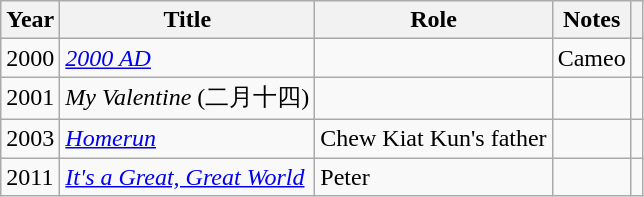<table class="wikitable sortable">
<tr>
<th>Year</th>
<th>Title</th>
<th>Role</th>
<th class="unsortable">Notes</th>
<th></th>
</tr>
<tr>
<td>2000</td>
<td><em><a href='#'>2000 AD</a></em></td>
<td></td>
<td>Cameo</td>
<td></td>
</tr>
<tr>
<td>2001</td>
<td><em>My Valentine</em> (二月十四)</td>
<td></td>
<td></td>
<td></td>
</tr>
<tr>
<td>2003</td>
<td><em><a href='#'>Homerun</a></em></td>
<td>Chew Kiat Kun's father</td>
<td></td>
<td></td>
</tr>
<tr>
<td>2011</td>
<td><em><a href='#'>It's a Great, Great World</a></em></td>
<td>Peter</td>
<td></td>
<td></td>
</tr>
</table>
